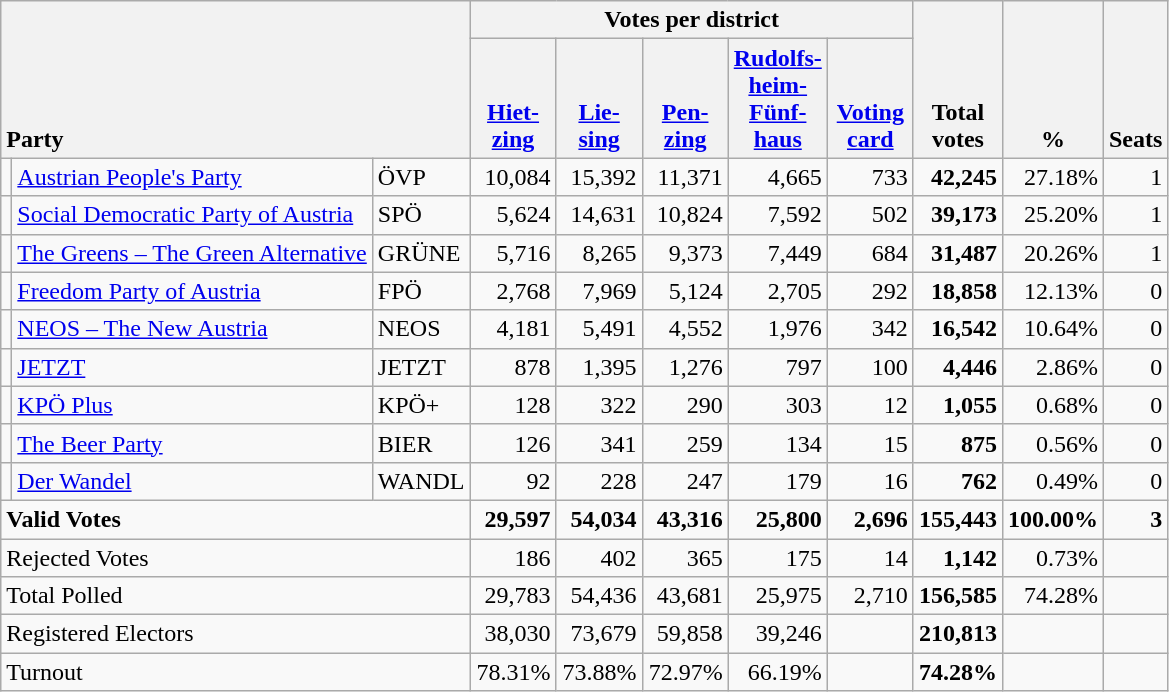<table class="wikitable" border="1" style="text-align:right;">
<tr>
<th style="text-align:left;" valign=bottom rowspan=2 colspan=3>Party</th>
<th colspan=5>Votes per district</th>
<th align=center valign=bottom rowspan=2 width="50">Total<br>votes</th>
<th align=center valign=bottom rowspan=2 width="50">%</th>
<th align=center valign=bottom rowspan=2>Seats</th>
</tr>
<tr>
<th align=center valign=bottom width="50"><a href='#'>Hiet-<br>zing</a></th>
<th align=center valign=bottom width="50"><a href='#'>Lie-<br>sing</a></th>
<th align=center valign=bottom width="50"><a href='#'>Pen-<br>zing</a></th>
<th align=center valign=bottom width="50"><a href='#'>Rudolfs-<br>heim-<br>Fünf-<br>haus</a></th>
<th align=center valign=bottom width="50"><a href='#'>Voting<br>card</a></th>
</tr>
<tr>
<td></td>
<td align=left><a href='#'>Austrian People's Party</a></td>
<td align=left>ÖVP</td>
<td>10,084</td>
<td>15,392</td>
<td>11,371</td>
<td>4,665</td>
<td>733</td>
<td><strong>42,245</strong></td>
<td>27.18%</td>
<td>1</td>
</tr>
<tr>
<td></td>
<td align=left><a href='#'>Social Democratic Party of Austria</a></td>
<td align=left>SPÖ</td>
<td>5,624</td>
<td>14,631</td>
<td>10,824</td>
<td>7,592</td>
<td>502</td>
<td><strong>39,173</strong></td>
<td>25.20%</td>
<td>1</td>
</tr>
<tr>
<td></td>
<td align=left style="white-space: nowrap;"><a href='#'>The Greens – The Green Alternative</a></td>
<td align=left>GRÜNE</td>
<td>5,716</td>
<td>8,265</td>
<td>9,373</td>
<td>7,449</td>
<td>684</td>
<td><strong>31,487</strong></td>
<td>20.26%</td>
<td>1</td>
</tr>
<tr>
<td></td>
<td align=left><a href='#'>Freedom Party of Austria</a></td>
<td align=left>FPÖ</td>
<td>2,768</td>
<td>7,969</td>
<td>5,124</td>
<td>2,705</td>
<td>292</td>
<td><strong>18,858</strong></td>
<td>12.13%</td>
<td>0</td>
</tr>
<tr>
<td></td>
<td align=left><a href='#'>NEOS – The New Austria</a></td>
<td align=left>NEOS</td>
<td>4,181</td>
<td>5,491</td>
<td>4,552</td>
<td>1,976</td>
<td>342</td>
<td><strong>16,542</strong></td>
<td>10.64%</td>
<td>0</td>
</tr>
<tr>
<td></td>
<td align=left><a href='#'>JETZT</a></td>
<td align=left>JETZT</td>
<td>878</td>
<td>1,395</td>
<td>1,276</td>
<td>797</td>
<td>100</td>
<td><strong>4,446</strong></td>
<td>2.86%</td>
<td>0</td>
</tr>
<tr>
<td></td>
<td align=left><a href='#'>KPÖ Plus</a></td>
<td align=left>KPÖ+</td>
<td>128</td>
<td>322</td>
<td>290</td>
<td>303</td>
<td>12</td>
<td><strong>1,055</strong></td>
<td>0.68%</td>
<td>0</td>
</tr>
<tr>
<td></td>
<td align=left><a href='#'>The Beer Party</a></td>
<td align=left>BIER</td>
<td>126</td>
<td>341</td>
<td>259</td>
<td>134</td>
<td>15</td>
<td><strong>875</strong></td>
<td>0.56%</td>
<td>0</td>
</tr>
<tr>
<td></td>
<td align=left><a href='#'>Der Wandel</a></td>
<td align=left>WANDL</td>
<td>92</td>
<td>228</td>
<td>247</td>
<td>179</td>
<td>16</td>
<td><strong>762</strong></td>
<td>0.49%</td>
<td>0</td>
</tr>
<tr style="font-weight:bold">
<td align=left colspan=3>Valid Votes</td>
<td>29,597</td>
<td>54,034</td>
<td>43,316</td>
<td>25,800</td>
<td>2,696</td>
<td>155,443</td>
<td>100.00%</td>
<td>3</td>
</tr>
<tr>
<td align=left colspan=3>Rejected Votes</td>
<td>186</td>
<td>402</td>
<td>365</td>
<td>175</td>
<td>14</td>
<td><strong>1,142</strong></td>
<td>0.73%</td>
<td></td>
</tr>
<tr>
<td align=left colspan=3>Total Polled</td>
<td>29,783</td>
<td>54,436</td>
<td>43,681</td>
<td>25,975</td>
<td>2,710</td>
<td><strong>156,585</strong></td>
<td>74.28%</td>
<td></td>
</tr>
<tr>
<td align=left colspan=3>Registered Electors</td>
<td>38,030</td>
<td>73,679</td>
<td>59,858</td>
<td>39,246</td>
<td></td>
<td><strong>210,813</strong></td>
<td></td>
<td></td>
</tr>
<tr>
<td align=left colspan=3>Turnout</td>
<td>78.31%</td>
<td>73.88%</td>
<td>72.97%</td>
<td>66.19%</td>
<td></td>
<td><strong>74.28%</strong></td>
<td></td>
<td></td>
</tr>
</table>
